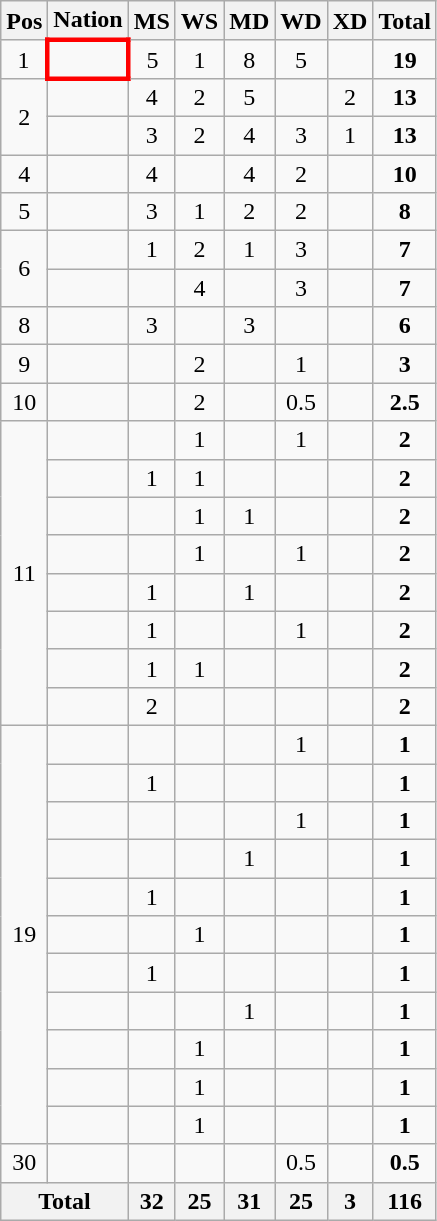<table class="wikitable" style="text-align:center">
<tr>
<th>Pos</th>
<th>Nation</th>
<th>MS</th>
<th>WS</th>
<th>MD</th>
<th>WD</th>
<th>XD</th>
<th>Total</th>
</tr>
<tr>
<td>1</td>
<td align="left" style="border: 3px solid red"><strong></strong></td>
<td>5</td>
<td>1</td>
<td>8</td>
<td>5</td>
<td></td>
<td><strong>19</strong></td>
</tr>
<tr>
<td rowspan="2">2</td>
<td align="left"></td>
<td>4</td>
<td>2</td>
<td>5</td>
<td></td>
<td>2</td>
<td><strong>13</strong></td>
</tr>
<tr>
<td align="left"></td>
<td>3</td>
<td>2</td>
<td>4</td>
<td>3</td>
<td>1</td>
<td><strong>13</strong></td>
</tr>
<tr>
<td>4</td>
<td align="left"></td>
<td>4</td>
<td></td>
<td>4</td>
<td>2</td>
<td></td>
<td><strong>10</strong></td>
</tr>
<tr>
<td>5</td>
<td align="left"></td>
<td>3</td>
<td>1</td>
<td>2</td>
<td>2</td>
<td></td>
<td><strong>8</strong></td>
</tr>
<tr>
<td rowspan=2>6</td>
<td align="left"></td>
<td>1</td>
<td>2</td>
<td>1</td>
<td>3</td>
<td></td>
<td><strong>7</strong></td>
</tr>
<tr>
<td align="left"></td>
<td></td>
<td>4</td>
<td></td>
<td>3</td>
<td></td>
<td><strong>7</strong></td>
</tr>
<tr>
<td>8</td>
<td align="left"></td>
<td>3</td>
<td></td>
<td>3</td>
<td></td>
<td></td>
<td><strong>6</strong></td>
</tr>
<tr>
<td>9</td>
<td align="left"></td>
<td></td>
<td>2</td>
<td></td>
<td>1</td>
<td></td>
<td><strong>3</strong></td>
</tr>
<tr>
<td>10</td>
<td align="left"></td>
<td></td>
<td>2</td>
<td></td>
<td>0.5</td>
<td></td>
<td><strong>2.5</strong></td>
</tr>
<tr>
<td rowspan="8">11</td>
<td align="left"></td>
<td></td>
<td>1</td>
<td></td>
<td>1</td>
<td></td>
<td><strong>2</strong></td>
</tr>
<tr>
<td align="left"></td>
<td>1</td>
<td>1</td>
<td></td>
<td></td>
<td></td>
<td><strong>2</strong></td>
</tr>
<tr>
<td align="left"></td>
<td></td>
<td>1</td>
<td>1</td>
<td></td>
<td></td>
<td><strong>2</strong></td>
</tr>
<tr>
<td align="left"></td>
<td></td>
<td>1</td>
<td></td>
<td>1</td>
<td></td>
<td><strong>2</strong></td>
</tr>
<tr>
<td align="left"></td>
<td>1</td>
<td></td>
<td>1</td>
<td></td>
<td></td>
<td><strong>2</strong></td>
</tr>
<tr>
<td align="left"></td>
<td>1</td>
<td></td>
<td></td>
<td>1</td>
<td></td>
<td><strong>2</strong></td>
</tr>
<tr>
<td align="left"></td>
<td>1</td>
<td>1</td>
<td></td>
<td></td>
<td></td>
<td><strong>2</strong></td>
</tr>
<tr>
<td align="left"></td>
<td>2</td>
<td></td>
<td></td>
<td></td>
<td></td>
<td><strong>2</strong></td>
</tr>
<tr>
<td rowspan="11">19</td>
<td align="left"></td>
<td></td>
<td></td>
<td></td>
<td>1</td>
<td></td>
<td><strong>1</strong></td>
</tr>
<tr>
<td align="left"></td>
<td>1</td>
<td></td>
<td></td>
<td></td>
<td></td>
<td><strong>1</strong></td>
</tr>
<tr>
<td align="left"></td>
<td></td>
<td></td>
<td></td>
<td>1</td>
<td></td>
<td><strong>1</strong></td>
</tr>
<tr>
<td align="left"></td>
<td></td>
<td></td>
<td>1</td>
<td></td>
<td></td>
<td><strong>1</strong></td>
</tr>
<tr>
<td align="left"></td>
<td>1</td>
<td></td>
<td></td>
<td></td>
<td></td>
<td><strong>1</strong></td>
</tr>
<tr>
<td align="left"></td>
<td></td>
<td>1</td>
<td></td>
<td></td>
<td></td>
<td><strong>1</strong></td>
</tr>
<tr>
<td align="left"></td>
<td>1</td>
<td></td>
<td></td>
<td></td>
<td></td>
<td><strong>1</strong></td>
</tr>
<tr>
<td align="left"></td>
<td></td>
<td></td>
<td>1</td>
<td></td>
<td></td>
<td><strong>1</strong></td>
</tr>
<tr>
<td align="left"></td>
<td></td>
<td>1</td>
<td></td>
<td></td>
<td></td>
<td><strong>1</strong></td>
</tr>
<tr>
<td align="left"></td>
<td></td>
<td>1</td>
<td></td>
<td></td>
<td></td>
<td><strong>1</strong></td>
</tr>
<tr>
<td align="left"></td>
<td></td>
<td>1</td>
<td></td>
<td></td>
<td></td>
<td><strong>1</strong></td>
</tr>
<tr>
<td>30</td>
<td align="left"></td>
<td></td>
<td></td>
<td></td>
<td>0.5</td>
<td></td>
<td><strong>0.5</strong></td>
</tr>
<tr>
<th colspan="2">Total</th>
<th>32</th>
<th>25</th>
<th>31</th>
<th>25</th>
<th>3</th>
<th>116</th>
</tr>
</table>
